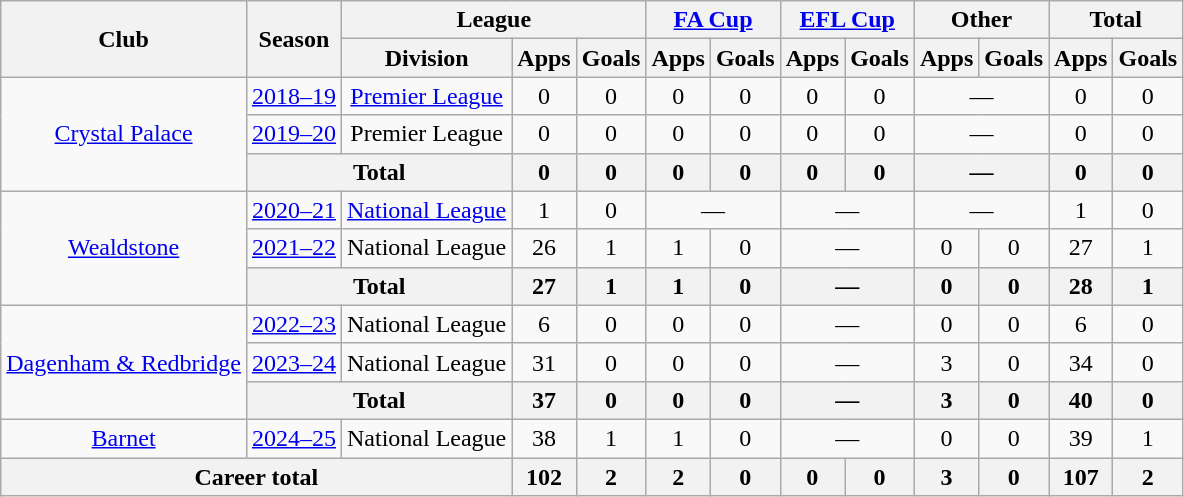<table class="wikitable" style="text-align: center;">
<tr>
<th rowspan="2">Club</th>
<th rowspan="2">Season</th>
<th colspan="3">League</th>
<th colspan="2"><a href='#'>FA Cup</a></th>
<th colspan="2"><a href='#'>EFL Cup</a></th>
<th colspan="2">Other</th>
<th colspan="2">Total</th>
</tr>
<tr>
<th>Division</th>
<th>Apps</th>
<th>Goals</th>
<th>Apps</th>
<th>Goals</th>
<th>Apps</th>
<th>Goals</th>
<th>Apps</th>
<th>Goals</th>
<th>Apps</th>
<th>Goals</th>
</tr>
<tr>
<td rowspan="3"><a href='#'>Crystal Palace</a></td>
<td><a href='#'>2018–19</a></td>
<td><a href='#'>Premier League</a></td>
<td>0</td>
<td>0</td>
<td>0</td>
<td>0</td>
<td>0</td>
<td>0</td>
<td colspan="2">―</td>
<td>0</td>
<td>0</td>
</tr>
<tr>
<td><a href='#'>2019–20</a></td>
<td>Premier League</td>
<td>0</td>
<td>0</td>
<td>0</td>
<td>0</td>
<td>0</td>
<td>0</td>
<td colspan="2">―</td>
<td>0</td>
<td>0</td>
</tr>
<tr>
<th colspan="2">Total</th>
<th>0</th>
<th>0</th>
<th>0</th>
<th>0</th>
<th>0</th>
<th>0</th>
<th colspan="2">―</th>
<th>0</th>
<th>0</th>
</tr>
<tr>
<td rowspan="3"><a href='#'>Wealdstone</a></td>
<td><a href='#'>2020–21</a></td>
<td><a href='#'>National League</a></td>
<td>1</td>
<td>0</td>
<td colspan="2">―</td>
<td colspan="2">―</td>
<td colspan="2">―</td>
<td>1</td>
<td>0</td>
</tr>
<tr>
<td><a href='#'>2021–22</a></td>
<td>National League</td>
<td>26</td>
<td>1</td>
<td>1</td>
<td>0</td>
<td colspan="2">―</td>
<td>0</td>
<td>0</td>
<td>27</td>
<td>1</td>
</tr>
<tr>
<th colspan="2">Total</th>
<th>27</th>
<th>1</th>
<th>1</th>
<th>0</th>
<th colspan="2">―</th>
<th>0</th>
<th>0</th>
<th>28</th>
<th>1</th>
</tr>
<tr>
<td rowspan="3"><a href='#'>Dagenham & Redbridge</a></td>
<td><a href='#'>2022–23</a></td>
<td>National League</td>
<td>6</td>
<td>0</td>
<td>0</td>
<td>0</td>
<td colspan="2">―</td>
<td>0</td>
<td>0</td>
<td>6</td>
<td>0</td>
</tr>
<tr>
<td><a href='#'>2023–24</a></td>
<td>National League</td>
<td>31</td>
<td>0</td>
<td>0</td>
<td>0</td>
<td colspan="2">―</td>
<td>3</td>
<td>0</td>
<td>34</td>
<td>0</td>
</tr>
<tr>
<th colspan="2">Total</th>
<th>37</th>
<th>0</th>
<th>0</th>
<th>0</th>
<th colspan="2">―</th>
<th>3</th>
<th>0</th>
<th>40</th>
<th>0</th>
</tr>
<tr>
<td><a href='#'>Barnet</a></td>
<td><a href='#'>2024–25</a></td>
<td>National League</td>
<td>38</td>
<td>1</td>
<td>1</td>
<td>0</td>
<td colspan="2">―</td>
<td>0</td>
<td>0</td>
<td>39</td>
<td>1</td>
</tr>
<tr>
<th colspan="3">Career total</th>
<th>102</th>
<th>2</th>
<th>2</th>
<th>0</th>
<th>0</th>
<th>0</th>
<th>3</th>
<th>0</th>
<th>107</th>
<th>2</th>
</tr>
</table>
